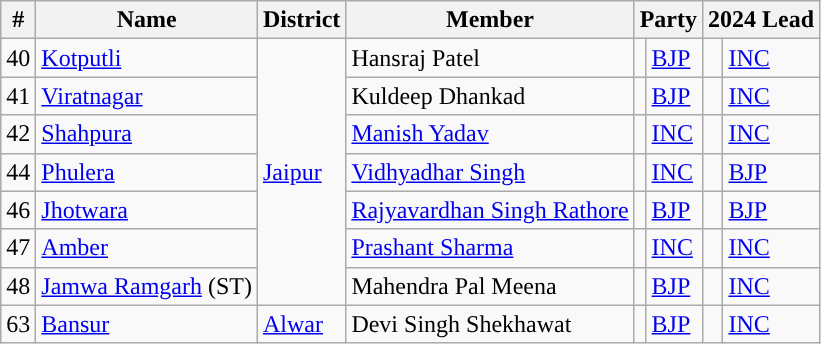<table class="wikitable">
<tr>
<th>#</th>
<th>Name</th>
<th>District</th>
<th>Member</th>
<th colspan="2">Party</th>
<th colspan="2">2024 Lead</th>
</tr>
<tr>
<td>40</td>
<td><a href='#'>Kotputli</a></td>
<td rowspan="7"><a href='#'>Jaipur</a></td>
<td>Hansraj Patel</td>
<td style="background-color: "></td>
<td><a href='#'>BJP</a></td>
<td style="background-color: "></td>
<td><a href='#'>INC</a></td>
</tr>
<tr>
<td>41</td>
<td><a href='#'>Viratnagar</a></td>
<td>Kuldeep Dhankad</td>
<td style="background-color: "></td>
<td><a href='#'>BJP</a></td>
<td style="background-color: "></td>
<td><a href='#'>INC</a></td>
</tr>
<tr>
<td>42</td>
<td><a href='#'>Shahpura</a></td>
<td><a href='#'>Manish Yadav</a></td>
<td style="background-color: "></td>
<td><a href='#'>INC</a></td>
<td style="background-color: "></td>
<td><a href='#'>INC</a></td>
</tr>
<tr>
<td>44</td>
<td><a href='#'>Phulera</a></td>
<td><a href='#'>Vidhyadhar Singh</a></td>
<td style="background-color: "></td>
<td><a href='#'>INC</a></td>
<td style="background-color: "></td>
<td><a href='#'>BJP</a></td>
</tr>
<tr>
<td>46</td>
<td><a href='#'>Jhotwara</a></td>
<td><a href='#'>Rajyavardhan Singh Rathore</a></td>
<td style="background-color: "></td>
<td><a href='#'>BJP</a></td>
<td style="background-color: "></td>
<td><a href='#'>BJP</a></td>
</tr>
<tr>
<td>47</td>
<td><a href='#'>Amber</a></td>
<td><a href='#'>Prashant Sharma</a></td>
<td style="background-color: "></td>
<td><a href='#'>INC</a></td>
<td style="background-color: "></td>
<td><a href='#'>INC</a></td>
</tr>
<tr>
<td>48</td>
<td><a href='#'>Jamwa Ramgarh</a> (ST)</td>
<td>Mahendra Pal Meena</td>
<td style="background-color: "></td>
<td><a href='#'>BJP</a></td>
<td style="background-color: "></td>
<td><a href='#'>INC</a></td>
</tr>
<tr>
<td>63</td>
<td><a href='#'>Bansur</a></td>
<td><a href='#'>Alwar</a></td>
<td>Devi Singh Shekhawat</td>
<td style="background-color: "></td>
<td><a href='#'>BJP</a></td>
<td style="background-color: "></td>
<td><a href='#'>INC</a></td>
</tr>
</table>
